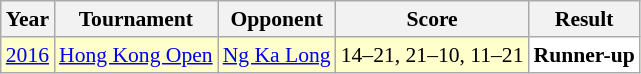<table class="sortable wikitable" style="font-size: 90%;">
<tr>
<th>Year</th>
<th>Tournament</th>
<th>Opponent</th>
<th>Score</th>
<th>Result</th>
</tr>
<tr style="background:#FFFFCC">
<td align="center"><a href='#'>2016</a></td>
<td align="left"><a href='#'>Hong Kong Open</a></td>
<td align="left"> <a href='#'>Ng Ka Long</a></td>
<td align="left">14–21, 21–10, 11–21</td>
<td style="text-align:left; background:white"> <strong>Runner-up</strong></td>
</tr>
</table>
